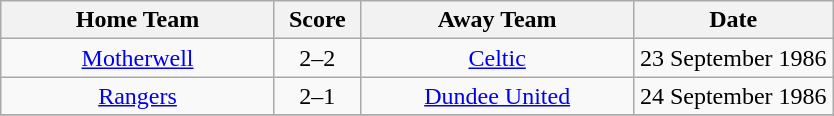<table class="wikitable" style="text-align:center;">
<tr>
<th width=175>Home Team</th>
<th width=50>Score</th>
<th width=175>Away Team</th>
<th width= 125>Date</th>
</tr>
<tr>
<td><a href='#'>Motherwell</a></td>
<td>2–2</td>
<td><a href='#'>Celtic</a></td>
<td>23 September 1986</td>
</tr>
<tr>
<td><a href='#'>Rangers</a></td>
<td>2–1</td>
<td><a href='#'>Dundee United</a></td>
<td>24 September 1986</td>
</tr>
<tr>
</tr>
</table>
